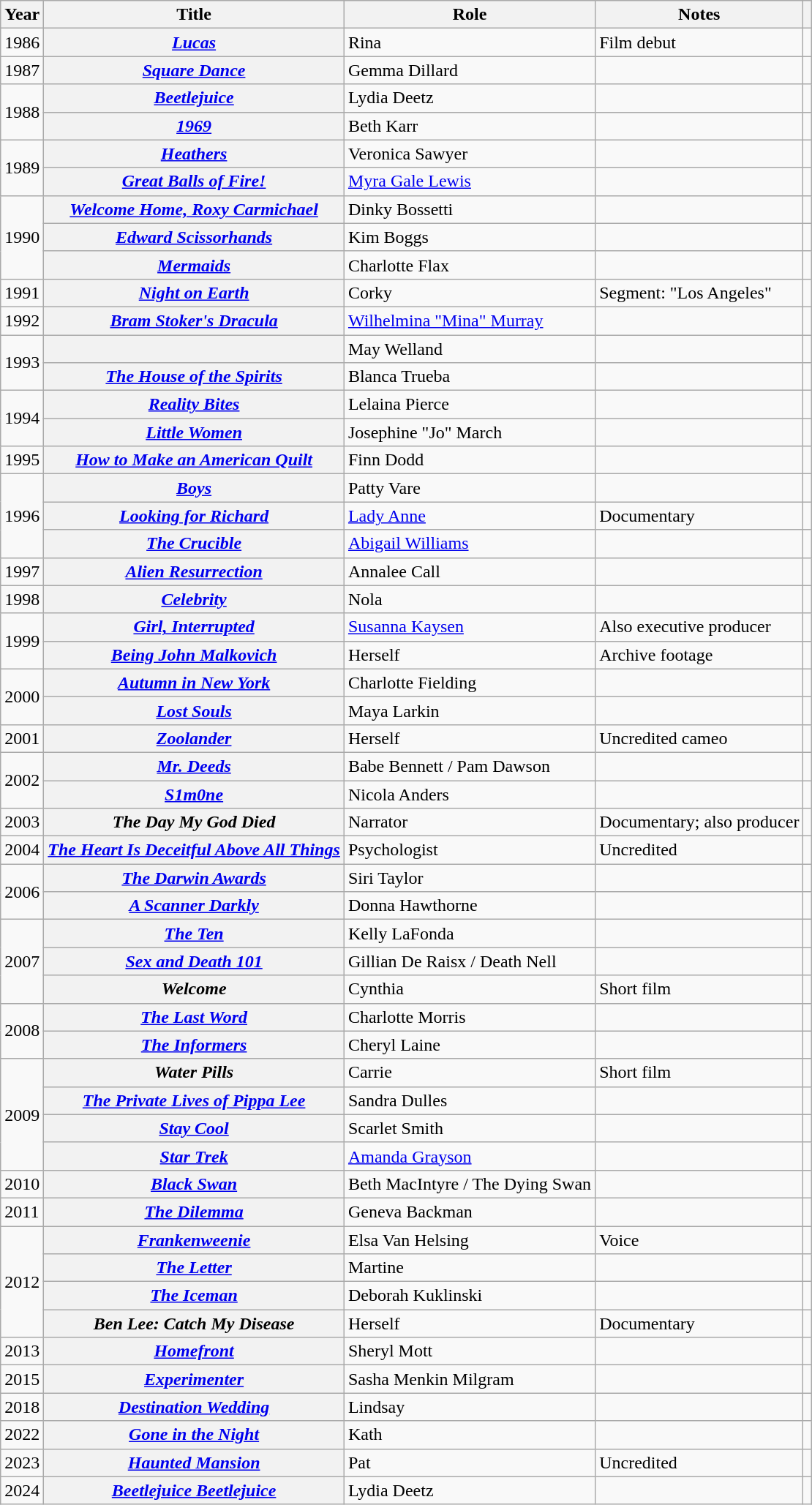<table class="wikitable plainrowheaders sortable" style="margin-right: 0;">
<tr>
<th scope="col">Year</th>
<th scope="col">Title</th>
<th scope="col">Role</th>
<th scope="col" class="unsortable">Notes</th>
<th scope="col" class="unsortable"></th>
</tr>
<tr>
<td>1986</td>
<th scope="row"><em><a href='#'>Lucas</a></em></th>
<td>Rina</td>
<td>Film debut</td>
<td style="text-align: center;"></td>
</tr>
<tr>
<td>1987</td>
<th scope="row"><em><a href='#'>Square Dance</a></em></th>
<td>Gemma Dillard</td>
<td></td>
<td style="text-align: center;"></td>
</tr>
<tr>
<td rowspan="2">1988</td>
<th scope="row"><em><a href='#'>Beetlejuice</a></em></th>
<td>Lydia Deetz</td>
<td></td>
<td style="text-align: center;"></td>
</tr>
<tr>
<th scope="row"><em><a href='#'>1969</a></em></th>
<td>Beth Karr</td>
<td></td>
<td style="text-align: center;"></td>
</tr>
<tr>
<td rowspan="2">1989</td>
<th scope="row"><em><a href='#'>Heathers</a></em></th>
<td>Veronica Sawyer</td>
<td></td>
<td style="text-align: center;"></td>
</tr>
<tr>
<th scope="row"><em><a href='#'>Great Balls of Fire!</a></em></th>
<td><a href='#'>Myra Gale Lewis</a></td>
<td></td>
<td style="text-align: center;"></td>
</tr>
<tr>
<td rowspan="3">1990</td>
<th scope="row"><em><a href='#'>Welcome Home, Roxy Carmichael</a></em></th>
<td>Dinky Bossetti</td>
<td></td>
<td style="text-align: center;"></td>
</tr>
<tr>
<th scope="row"><em><a href='#'>Edward Scissorhands</a></em></th>
<td>Kim Boggs</td>
<td></td>
<td style="text-align: center;"></td>
</tr>
<tr>
<th scope="row"><em><a href='#'>Mermaids</a></em></th>
<td>Charlotte Flax</td>
<td></td>
<td style="text-align: center;"></td>
</tr>
<tr>
<td>1991</td>
<th scope="row"><em><a href='#'>Night on Earth</a></em></th>
<td>Corky</td>
<td>Segment: "Los Angeles"</td>
<td style="text-align: center;"></td>
</tr>
<tr>
<td>1992</td>
<th scope="row"><em><a href='#'>Bram Stoker's Dracula</a></em></th>
<td><a href='#'>Wilhelmina "Mina" Murray</a></td>
<td></td>
<td style="text-align: center;"></td>
</tr>
<tr>
<td rowspan="2">1993</td>
<th scope="row"><em></em></th>
<td>May Welland</td>
<td></td>
<td style="text-align: center;"></td>
</tr>
<tr>
<th scope="row"><em><a href='#'>The House of the Spirits</a></em></th>
<td>Blanca Trueba</td>
<td></td>
<td style="text-align: center;"></td>
</tr>
<tr>
<td rowspan="2">1994</td>
<th scope="row"><em><a href='#'>Reality Bites</a></em></th>
<td>Lelaina Pierce</td>
<td></td>
<td style="text-align: center;"></td>
</tr>
<tr>
<th scope="row"><em><a href='#'>Little Women</a></em></th>
<td>Josephine "Jo" March</td>
<td></td>
<td style="text-align: center;"></td>
</tr>
<tr>
<td>1995</td>
<th scope="row"><em><a href='#'>How to Make an American Quilt</a></em></th>
<td>Finn Dodd</td>
<td></td>
<td style="text-align: center;"></td>
</tr>
<tr>
<td rowspan="3">1996</td>
<th scope="row"><em><a href='#'>Boys</a></em></th>
<td>Patty Vare</td>
<td></td>
<td style="text-align: center;"></td>
</tr>
<tr>
<th scope="row"><em><a href='#'>Looking for Richard</a></em></th>
<td><a href='#'>Lady Anne</a></td>
<td>Documentary</td>
<td style="text-align: center;"></td>
</tr>
<tr>
<th scope="row"><em><a href='#'>The Crucible</a></em></th>
<td><a href='#'>Abigail Williams</a></td>
<td></td>
<td style="text-align: center;"></td>
</tr>
<tr>
<td>1997</td>
<th scope="row"><em><a href='#'>Alien Resurrection</a></em></th>
<td>Annalee Call</td>
<td></td>
<td style="text-align: center;"></td>
</tr>
<tr>
<td>1998</td>
<th scope="row"><em><a href='#'>Celebrity</a></em></th>
<td>Nola</td>
<td></td>
<td style="text-align: center;"></td>
</tr>
<tr>
<td rowspan="2">1999</td>
<th scope="row"><em><a href='#'>Girl, Interrupted</a></em></th>
<td><a href='#'>Susanna Kaysen</a></td>
<td>Also executive producer</td>
<td style="text-align: center;"></td>
</tr>
<tr>
<th scope="row"><em><a href='#'>Being John Malkovich</a></em></th>
<td>Herself</td>
<td>Archive footage</td>
<td style="text-align: center;"></td>
</tr>
<tr>
<td rowspan="2">2000</td>
<th scope="row"><em><a href='#'>Autumn in New York</a></em></th>
<td>Charlotte Fielding</td>
<td></td>
<td style="text-align: center;"></td>
</tr>
<tr>
<th scope="row"><em><a href='#'>Lost Souls</a></em></th>
<td>Maya Larkin</td>
<td></td>
<td style="text-align: center;"></td>
</tr>
<tr>
<td>2001</td>
<th scope="row"><em><a href='#'>Zoolander</a></em></th>
<td>Herself</td>
<td>Uncredited cameo</td>
<td style="text-align: center;"></td>
</tr>
<tr>
<td rowspan="2">2002</td>
<th scope="row"><em><a href='#'>Mr. Deeds</a></em></th>
<td>Babe Bennett / Pam Dawson</td>
<td></td>
<td style="text-align: center;"></td>
</tr>
<tr>
<th scope="row"><em><a href='#'>S1m0ne</a></em></th>
<td>Nicola Anders</td>
<td></td>
<td style="text-align: center;"></td>
</tr>
<tr>
<td>2003</td>
<th scope="row"><em>The Day My God Died</em></th>
<td>Narrator</td>
<td>Documentary; also producer</td>
<td style="text-align: center;"></td>
</tr>
<tr>
<td>2004</td>
<th scope="row"><em><a href='#'>The Heart Is Deceitful Above All Things</a></em></th>
<td>Psychologist</td>
<td>Uncredited</td>
<td style="text-align: center;"></td>
</tr>
<tr>
<td rowspan="2">2006</td>
<th scope="row"><em><a href='#'>The Darwin Awards</a></em></th>
<td>Siri Taylor</td>
<td></td>
<td style="text-align: center;"></td>
</tr>
<tr>
<th scope="row"><em><a href='#'>A Scanner Darkly</a></em></th>
<td>Donna Hawthorne</td>
<td></td>
<td style="text-align: center;"></td>
</tr>
<tr>
<td rowspan="3">2007</td>
<th scope="row"><em><a href='#'>The Ten</a></em></th>
<td>Kelly LaFonda</td>
<td></td>
<td style="text-align: center;"></td>
</tr>
<tr>
<th scope="row"><em><a href='#'>Sex and Death 101</a></em></th>
<td>Gillian De Raisx / Death Nell</td>
<td></td>
<td style="text-align: center;"></td>
</tr>
<tr>
<th scope="row"><em>Welcome</em></th>
<td>Cynthia</td>
<td>Short film</td>
<td style="text-align: center;"></td>
</tr>
<tr>
<td rowspan="2">2008</td>
<th scope="row"><em><a href='#'>The Last Word</a></em></th>
<td>Charlotte Morris</td>
<td></td>
<td style="text-align: center;"></td>
</tr>
<tr>
<th scope="row"><em><a href='#'>The Informers</a></em></th>
<td>Cheryl Laine</td>
<td></td>
<td style="text-align: center;"></td>
</tr>
<tr>
<td rowspan="4">2009</td>
<th scope="row"><em>Water Pills</em></th>
<td>Carrie</td>
<td>Short film</td>
<td style="text-align: center;"></td>
</tr>
<tr>
<th scope="row"><em><a href='#'>The Private Lives of Pippa Lee</a></em></th>
<td>Sandra Dulles</td>
<td></td>
<td style="text-align: center;"></td>
</tr>
<tr>
<th scope="row"><em><a href='#'>Stay Cool</a></em></th>
<td>Scarlet Smith</td>
<td></td>
<td style="text-align: center;"></td>
</tr>
<tr>
<th scope="row"><em><a href='#'>Star Trek</a></em></th>
<td><a href='#'>Amanda Grayson</a></td>
<td></td>
<td style="text-align: center;"></td>
</tr>
<tr>
<td>2010</td>
<th scope="row"><em><a href='#'>Black Swan</a></em></th>
<td>Beth MacIntyre / The Dying Swan</td>
<td></td>
<td style="text-align: center;"></td>
</tr>
<tr>
<td>2011</td>
<th scope="row"><em><a href='#'>The Dilemma</a></em></th>
<td>Geneva Backman</td>
<td></td>
<td style="text-align: center;"></td>
</tr>
<tr>
<td rowspan="4">2012</td>
<th scope="row"><em><a href='#'>Frankenweenie</a></em></th>
<td>Elsa Van Helsing</td>
<td>Voice</td>
<td style="text-align: center;"></td>
</tr>
<tr>
<th scope="row"><em><a href='#'>The Letter</a></em></th>
<td>Martine</td>
<td></td>
<td style="text-align: center;"></td>
</tr>
<tr>
<th scope="row"><em><a href='#'>The Iceman</a></em></th>
<td>Deborah Kuklinski</td>
<td></td>
<td style="text-align: center;"></td>
</tr>
<tr>
<th scope="row"><em>Ben Lee: Catch My Disease</em></th>
<td>Herself</td>
<td>Documentary</td>
<td></td>
</tr>
<tr>
<td>2013</td>
<th scope="row"><em><a href='#'>Homefront</a></em></th>
<td>Sheryl Mott</td>
<td></td>
<td style="text-align: center;"></td>
</tr>
<tr>
<td>2015</td>
<th scope="row"><em><a href='#'>Experimenter</a></em></th>
<td>Sasha Menkin Milgram</td>
<td></td>
<td style="text-align: center;"></td>
</tr>
<tr>
<td>2018</td>
<th scope="row"><em><a href='#'>Destination Wedding</a></em></th>
<td>Lindsay</td>
<td></td>
<td style="text-align: center;"></td>
</tr>
<tr>
<td>2022</td>
<th scope="row"><em><a href='#'>Gone in the Night</a></em></th>
<td>Kath</td>
<td></td>
<td style="text-align: center;"></td>
</tr>
<tr>
<td>2023</td>
<th scope="row"><em><a href='#'>Haunted Mansion</a></em></th>
<td>Pat</td>
<td>Uncredited</td>
<td></td>
</tr>
<tr>
<td>2024</td>
<th scope="row"><em><a href='#'>Beetlejuice Beetlejuice</a></em></th>
<td>Lydia Deetz</td>
<td></td>
<td></td>
</tr>
</table>
